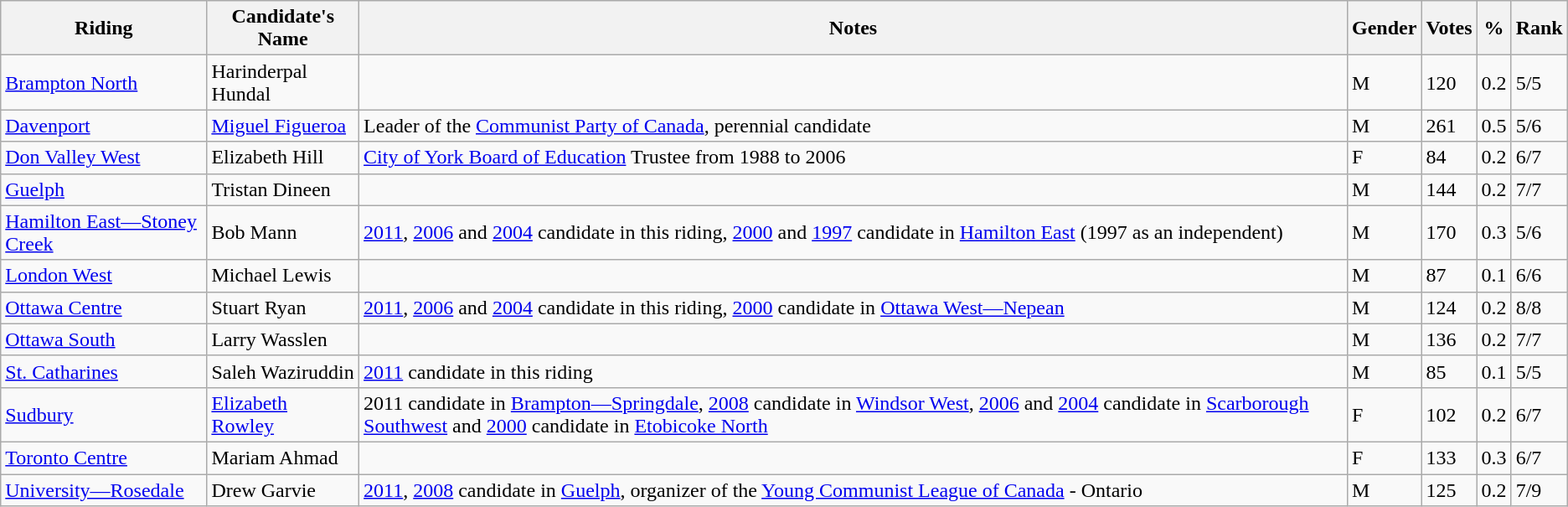<table class="wikitable">
<tr>
<th>Riding<br></th>
<th>Candidate's Name</th>
<th>Notes</th>
<th>Gender</th>
<th>Votes</th>
<th>%</th>
<th>Rank</th>
</tr>
<tr>
<td><a href='#'>Brampton North</a></td>
<td>Harinderpal Hundal</td>
<td></td>
<td>M</td>
<td>120</td>
<td>0.2</td>
<td>5/5</td>
</tr>
<tr>
<td><a href='#'>Davenport</a></td>
<td><a href='#'>Miguel Figueroa</a></td>
<td>Leader of the <a href='#'>Communist Party of Canada</a>, perennial candidate</td>
<td>M</td>
<td>261</td>
<td>0.5</td>
<td>5/6</td>
</tr>
<tr>
<td><a href='#'>Don Valley West</a></td>
<td>Elizabeth Hill</td>
<td><a href='#'>City of York Board of Education</a> Trustee from 1988 to 2006</td>
<td>F</td>
<td>84</td>
<td>0.2</td>
<td>6/7</td>
</tr>
<tr>
<td><a href='#'>Guelph</a></td>
<td>Tristan Dineen</td>
<td></td>
<td>M</td>
<td>144</td>
<td>0.2</td>
<td>7/7</td>
</tr>
<tr>
<td><a href='#'>Hamilton East—Stoney Creek</a></td>
<td>Bob Mann</td>
<td><a href='#'>2011</a>, <a href='#'>2006</a> and <a href='#'>2004</a> candidate in this riding, <a href='#'>2000</a> and <a href='#'>1997</a> candidate in <a href='#'>Hamilton East</a> (1997 as an independent)</td>
<td>M</td>
<td>170</td>
<td>0.3</td>
<td>5/6</td>
</tr>
<tr>
<td><a href='#'>London West</a></td>
<td>Michael Lewis</td>
<td></td>
<td>M</td>
<td>87</td>
<td>0.1</td>
<td>6/6</td>
</tr>
<tr>
<td><a href='#'>Ottawa Centre</a></td>
<td>Stuart Ryan</td>
<td><a href='#'>2011</a>, <a href='#'>2006</a> and <a href='#'>2004</a> candidate in this riding, <a href='#'>2000</a> candidate in <a href='#'>Ottawa West—Nepean</a></td>
<td>M</td>
<td>124</td>
<td>0.2</td>
<td>8/8</td>
</tr>
<tr>
<td><a href='#'>Ottawa South</a></td>
<td>Larry Wasslen</td>
<td></td>
<td>M</td>
<td>136</td>
<td>0.2</td>
<td>7/7</td>
</tr>
<tr>
<td><a href='#'>St. Catharines</a></td>
<td>Saleh Waziruddin</td>
<td><a href='#'>2011</a> candidate in this riding</td>
<td>M</td>
<td>85</td>
<td>0.1</td>
<td>5/5</td>
</tr>
<tr>
<td><a href='#'>Sudbury</a></td>
<td><a href='#'>Elizabeth Rowley</a></td>
<td>2011 candidate in <a href='#'>Brampton—Springdale</a>, <a href='#'>2008</a> candidate in <a href='#'>Windsor West</a>, <a href='#'>2006</a> and <a href='#'>2004</a> candidate in <a href='#'>Scarborough Southwest</a> and <a href='#'>2000</a> candidate in <a href='#'>Etobicoke North</a></td>
<td>F</td>
<td>102</td>
<td>0.2</td>
<td>6/7</td>
</tr>
<tr>
<td><a href='#'>Toronto Centre</a></td>
<td>Mariam Ahmad</td>
<td></td>
<td>F</td>
<td>133</td>
<td>0.3</td>
<td>6/7</td>
</tr>
<tr>
<td><a href='#'>University—Rosedale</a></td>
<td>Drew Garvie</td>
<td><a href='#'>2011</a>, <a href='#'>2008</a> candidate in <a href='#'>Guelph</a>, organizer of the <a href='#'>Young Communist League of Canada</a> - Ontario</td>
<td>M</td>
<td>125</td>
<td>0.2</td>
<td>7/9</td>
</tr>
</table>
